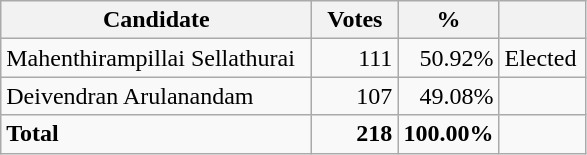<table class="wikitable" border="1" style="text-align:right;">
<tr>
<th align=left width="200">Candidate</th>
<th align=left width="50">Votes</th>
<th align=left width="40">%</th>
<th align=left width="50"></th>
</tr>
<tr>
<td align=left>Mahenthirampillai Sellathurai</td>
<td>111</td>
<td>50.92%</td>
<td align=left>Elected</td>
</tr>
<tr>
<td align=left>Deivendran Arulanandam</td>
<td>107</td>
<td>49.08%</td>
<td></td>
</tr>
<tr>
<td align=left><strong>Total</strong></td>
<td><strong>218</strong></td>
<td><strong>100.00%</strong></td>
<td></td>
</tr>
</table>
